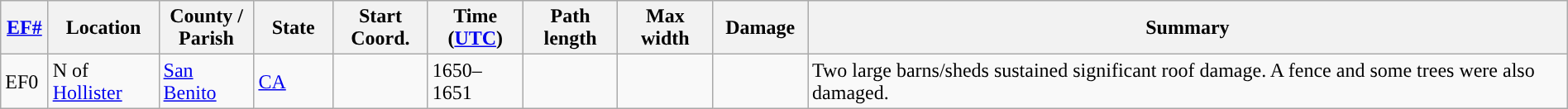<table class="wikitable sortable" style="width:100%;">
<tr>
<th scope="col"  style="width:3%; text-align:center;"><a href='#'>EF#</a></th>
<th scope="col"  style="width:7%; text-align:center;" class="unsortable">Location</th>
<th scope="col"  style="width:6%; text-align:center;" class="unsortable">County / Parish</th>
<th scope="col"  style="width:5%; text-align:center;">State</th>
<th scope="col"  style="width:6%; text-align:center;">Start Coord.</th>
<th scope="col"  style="width:6%; text-align:center;">Time (<a href='#'>UTC</a>)</th>
<th scope="col"  style="width:6%; text-align:center;">Path length</th>
<th scope="col"  style="width:6%; text-align:center;">Max width</th>
<th scope="col"  style="width:6%; text-align:center;">Damage</th>
<th scope="col" class="unsortable" style="width:48%; text-align:center;">Summary</th>
</tr>
<tr>
<td>EF0</td>
<td>N of <a href='#'>Hollister</a></td>
<td><a href='#'>San Benito</a></td>
<td><a href='#'>CA</a></td>
<td></td>
<td>1650–1651</td>
<td></td>
<td></td>
<td></td>
<td>Two large barns/sheds sustained significant roof damage. A fence and some trees were also damaged.</td>
</tr>
</table>
